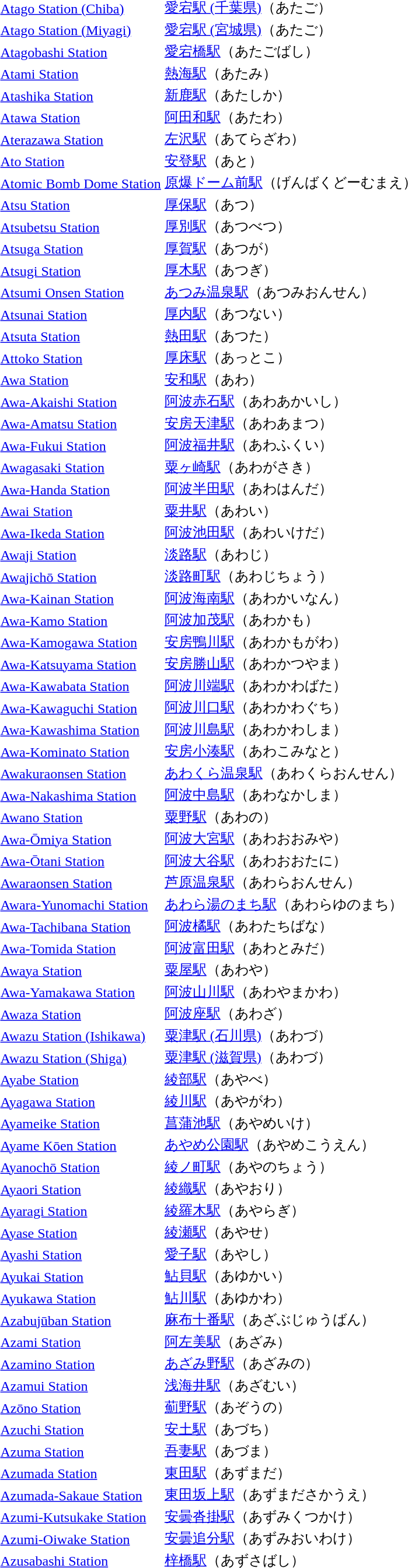<table>
<tr>
<td><a href='#'>Atago Station (Chiba)</a></td>
<td><a href='#'>愛宕駅 (千葉県)</a>（あたご）</td>
</tr>
<tr>
<td><a href='#'>Atago Station (Miyagi)</a></td>
<td><a href='#'>愛宕駅 (宮城県)</a>（あたご）</td>
</tr>
<tr>
<td><a href='#'>Atagobashi Station</a></td>
<td><a href='#'>愛宕橋駅</a>（あたごばし）</td>
</tr>
<tr>
<td><a href='#'>Atami Station</a></td>
<td><a href='#'>熱海駅</a>（あたみ）</td>
</tr>
<tr>
<td><a href='#'>Atashika Station</a></td>
<td><a href='#'>新鹿駅</a>（あたしか）</td>
</tr>
<tr>
<td><a href='#'>Atawa Station</a></td>
<td><a href='#'>阿田和駅</a>（あたわ）</td>
</tr>
<tr>
<td><a href='#'>Aterazawa Station</a></td>
<td><a href='#'>左沢駅</a>（あてらざわ）</td>
</tr>
<tr>
<td><a href='#'>Ato Station</a></td>
<td><a href='#'>安登駅</a>（あと）</td>
</tr>
<tr>
<td><a href='#'>Atomic Bomb Dome Station</a></td>
<td><a href='#'>原爆ドーム前駅</a>（げんばくどーむまえ）</td>
</tr>
<tr>
<td><a href='#'>Atsu Station</a></td>
<td><a href='#'>厚保駅</a>（あつ）</td>
</tr>
<tr>
<td><a href='#'>Atsubetsu Station</a></td>
<td><a href='#'>厚別駅</a>（あつべつ）</td>
</tr>
<tr>
<td><a href='#'>Atsuga Station</a></td>
<td><a href='#'>厚賀駅</a>（あつが）</td>
</tr>
<tr>
<td><a href='#'>Atsugi Station</a></td>
<td><a href='#'>厚木駅</a>（あつぎ）</td>
</tr>
<tr>
<td><a href='#'>Atsumi Onsen Station</a></td>
<td><a href='#'>あつみ温泉駅</a>（あつみおんせん）</td>
</tr>
<tr>
<td><a href='#'>Atsunai Station</a></td>
<td><a href='#'>厚内駅</a>（あつない）</td>
</tr>
<tr>
<td><a href='#'>Atsuta Station</a></td>
<td><a href='#'>熱田駅</a>（あつた）</td>
</tr>
<tr>
<td><a href='#'>Attoko Station</a></td>
<td><a href='#'>厚床駅</a>（あっとこ）</td>
</tr>
<tr>
<td><a href='#'>Awa Station</a></td>
<td><a href='#'>安和駅</a>（あわ）</td>
</tr>
<tr>
<td><a href='#'>Awa-Akaishi Station</a></td>
<td><a href='#'>阿波赤石駅</a>（あわあかいし）</td>
</tr>
<tr>
<td><a href='#'>Awa-Amatsu Station</a></td>
<td><a href='#'>安房天津駅</a>（あわあまつ）</td>
</tr>
<tr>
<td><a href='#'>Awa-Fukui Station</a></td>
<td><a href='#'>阿波福井駅</a>（あわふくい）</td>
</tr>
<tr>
<td><a href='#'>Awagasaki Station</a></td>
<td><a href='#'>粟ヶ崎駅</a>（あわがさき）</td>
</tr>
<tr>
<td><a href='#'>Awa-Handa Station</a></td>
<td><a href='#'>阿波半田駅</a>（あわはんだ）</td>
</tr>
<tr>
<td><a href='#'>Awai Station</a></td>
<td><a href='#'>粟井駅</a>（あわい）</td>
</tr>
<tr>
<td><a href='#'>Awa-Ikeda Station</a></td>
<td><a href='#'>阿波池田駅</a>（あわいけだ）</td>
</tr>
<tr>
<td><a href='#'>Awaji Station</a></td>
<td><a href='#'>淡路駅</a>（あわじ）</td>
</tr>
<tr>
<td><a href='#'>Awajichō Station</a></td>
<td><a href='#'>淡路町駅</a>（あわじちょう）</td>
</tr>
<tr>
<td><a href='#'>Awa-Kainan Station</a></td>
<td><a href='#'>阿波海南駅</a>（あわかいなん）</td>
</tr>
<tr>
<td><a href='#'>Awa-Kamo Station</a></td>
<td><a href='#'>阿波加茂駅</a>（あわかも）</td>
</tr>
<tr>
<td><a href='#'>Awa-Kamogawa Station</a></td>
<td><a href='#'>安房鴨川駅</a>（あわかもがわ）</td>
</tr>
<tr>
<td><a href='#'>Awa-Katsuyama Station</a></td>
<td><a href='#'>安房勝山駅</a>（あわかつやま）</td>
</tr>
<tr>
<td><a href='#'>Awa-Kawabata Station</a></td>
<td><a href='#'>阿波川端駅</a>（あわかわばた）</td>
</tr>
<tr>
<td><a href='#'>Awa-Kawaguchi Station</a></td>
<td><a href='#'>阿波川口駅</a>（あわかわぐち）</td>
</tr>
<tr>
<td><a href='#'>Awa-Kawashima Station</a></td>
<td><a href='#'>阿波川島駅</a>（あわかわしま）</td>
</tr>
<tr>
<td><a href='#'>Awa-Kominato Station</a></td>
<td><a href='#'>安房小湊駅</a>（あわこみなと）</td>
</tr>
<tr>
<td><a href='#'>Awakuraonsen Station</a></td>
<td><a href='#'>あわくら温泉駅</a>（あわくらおんせん）</td>
</tr>
<tr>
<td><a href='#'>Awa-Nakashima Station</a></td>
<td><a href='#'>阿波中島駅</a>（あわなかしま）</td>
</tr>
<tr>
<td><a href='#'>Awano Station</a></td>
<td><a href='#'>粟野駅</a>（あわの）</td>
</tr>
<tr>
<td><a href='#'>Awa-Ōmiya Station</a></td>
<td><a href='#'>阿波大宮駅</a>（あわおおみや）</td>
</tr>
<tr>
<td><a href='#'>Awa-Ōtani Station</a></td>
<td><a href='#'>阿波大谷駅</a>（あわおおたに）</td>
</tr>
<tr>
<td><a href='#'>Awaraonsen Station</a></td>
<td><a href='#'>芦原温泉駅</a>（あわらおんせん）</td>
</tr>
<tr>
<td><a href='#'>Awara-Yunomachi Station</a></td>
<td><a href='#'>あわら湯のまち駅</a>（あわらゆのまち）</td>
</tr>
<tr>
<td><a href='#'>Awa-Tachibana Station</a></td>
<td><a href='#'>阿波橘駅</a>（あわたちばな）</td>
</tr>
<tr>
<td><a href='#'>Awa-Tomida Station</a></td>
<td><a href='#'>阿波富田駅</a>（あわとみだ）</td>
</tr>
<tr>
<td><a href='#'>Awaya Station</a></td>
<td><a href='#'>粟屋駅</a>（あわや）</td>
</tr>
<tr>
<td><a href='#'>Awa-Yamakawa Station</a></td>
<td><a href='#'>阿波山川駅</a>（あわやまかわ）</td>
</tr>
<tr>
<td><a href='#'>Awaza Station</a></td>
<td><a href='#'>阿波座駅</a>（あわざ）</td>
</tr>
<tr>
<td><a href='#'>Awazu Station (Ishikawa)</a></td>
<td><a href='#'>粟津駅 (石川県)</a>（あわづ）</td>
</tr>
<tr>
<td><a href='#'>Awazu Station (Shiga)</a></td>
<td><a href='#'>粟津駅 (滋賀県)</a>（あわづ）</td>
</tr>
<tr>
<td><a href='#'>Ayabe Station</a></td>
<td><a href='#'>綾部駅</a>（あやべ）</td>
</tr>
<tr>
<td><a href='#'>Ayagawa Station</a></td>
<td><a href='#'>綾川駅</a>（あやがわ）</td>
</tr>
<tr>
<td><a href='#'>Ayameike Station</a></td>
<td><a href='#'>菖蒲池駅</a>（あやめいけ）</td>
</tr>
<tr>
<td><a href='#'>Ayame Kōen Station</a></td>
<td><a href='#'>あやめ公園駅</a>（あやめこうえん）</td>
</tr>
<tr>
<td><a href='#'>Ayanochō Station</a></td>
<td><a href='#'>綾ノ町駅</a>（あやのちょう）</td>
</tr>
<tr>
<td><a href='#'>Ayaori Station</a></td>
<td><a href='#'>綾織駅</a>（あやおり）</td>
</tr>
<tr>
<td><a href='#'>Ayaragi Station</a></td>
<td><a href='#'>綾羅木駅</a>（あやらぎ）</td>
</tr>
<tr>
<td><a href='#'>Ayase Station</a></td>
<td><a href='#'>綾瀬駅</a>（あやせ）</td>
</tr>
<tr>
<td><a href='#'>Ayashi Station</a></td>
<td><a href='#'>愛子駅</a>（あやし）</td>
</tr>
<tr>
<td><a href='#'>Ayukai Station</a></td>
<td><a href='#'>鮎貝駅</a>（あゆかい）</td>
</tr>
<tr>
<td><a href='#'>Ayukawa Station</a></td>
<td><a href='#'>鮎川駅</a>（あゆかわ）</td>
</tr>
<tr>
<td><a href='#'>Azabujūban Station</a></td>
<td><a href='#'>麻布十番駅</a>（あざぶじゅうばん）</td>
</tr>
<tr>
<td><a href='#'>Azami Station</a></td>
<td><a href='#'>阿左美駅</a>（あざみ）</td>
</tr>
<tr>
<td><a href='#'>Azamino Station</a></td>
<td><a href='#'>あざみ野駅</a>（あざみの）</td>
</tr>
<tr>
<td><a href='#'>Azamui Station</a></td>
<td><a href='#'>浅海井駅</a>（あざむい）</td>
</tr>
<tr>
<td><a href='#'>Azōno Station</a></td>
<td><a href='#'>薊野駅</a>（あぞうの）</td>
</tr>
<tr>
<td><a href='#'>Azuchi Station</a></td>
<td><a href='#'>安土駅</a>（あづち）</td>
</tr>
<tr>
<td><a href='#'>Azuma Station</a></td>
<td><a href='#'>吾妻駅</a>（あづま）</td>
</tr>
<tr>
<td><a href='#'>Azumada Station</a></td>
<td><a href='#'>東田駅</a>（あずまだ）</td>
</tr>
<tr>
<td><a href='#'>Azumada-Sakaue Station</a></td>
<td><a href='#'>東田坂上駅</a>（あずまださかうえ）</td>
</tr>
<tr>
<td><a href='#'>Azumi-Kutsukake Station</a></td>
<td><a href='#'>安曇沓掛駅</a>（あずみくつかけ）</td>
</tr>
<tr>
<td><a href='#'>Azumi-Oiwake Station</a></td>
<td><a href='#'>安曇追分駅</a>（あずみおいわけ）</td>
</tr>
<tr>
<td><a href='#'>Azusabashi Station</a></td>
<td><a href='#'>梓橋駅</a>（あずさばし）</td>
</tr>
</table>
